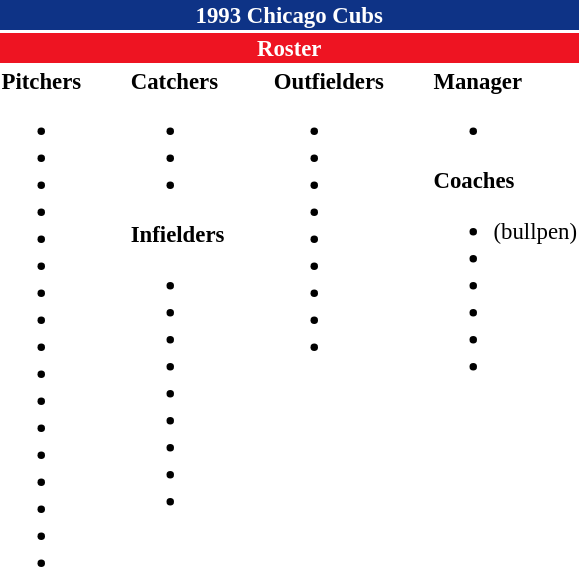<table class="toccolours" style="font-size: 95%;">
<tr>
<th colspan="10" style="background-color: #0e3386; color: #FFFFFF; text-align: center;">1993 Chicago Cubs</th>
</tr>
<tr>
<td colspan="10" style="background-color: #EE1422; color: #FFFFFF; text-align: center;"><strong>Roster</strong></td>
</tr>
<tr>
<td valign="top"><strong>Pitchers</strong><br><ul><li></li><li></li><li></li><li></li><li></li><li></li><li></li><li></li><li></li><li></li><li></li><li></li><li></li><li></li><li></li><li></li><li></li></ul></td>
<td width="25px"></td>
<td valign="top"><strong>Catchers</strong><br><ul><li></li><li></li><li></li></ul><strong>Infielders</strong><ul><li></li><li></li><li></li><li></li><li></li><li></li><li></li><li></li><li></li></ul></td>
<td width="25px"></td>
<td valign="top"><strong>Outfielders</strong><br><ul><li></li><li></li><li></li><li></li><li></li><li></li><li></li><li></li><li></li></ul></td>
<td width="25px"></td>
<td valign="top"><strong>Manager</strong><br><ul><li></li></ul><strong>Coaches</strong><ul><li> (bullpen)</li><li></li><li></li><li></li><li></li><li></li></ul></td>
</tr>
<tr>
</tr>
</table>
